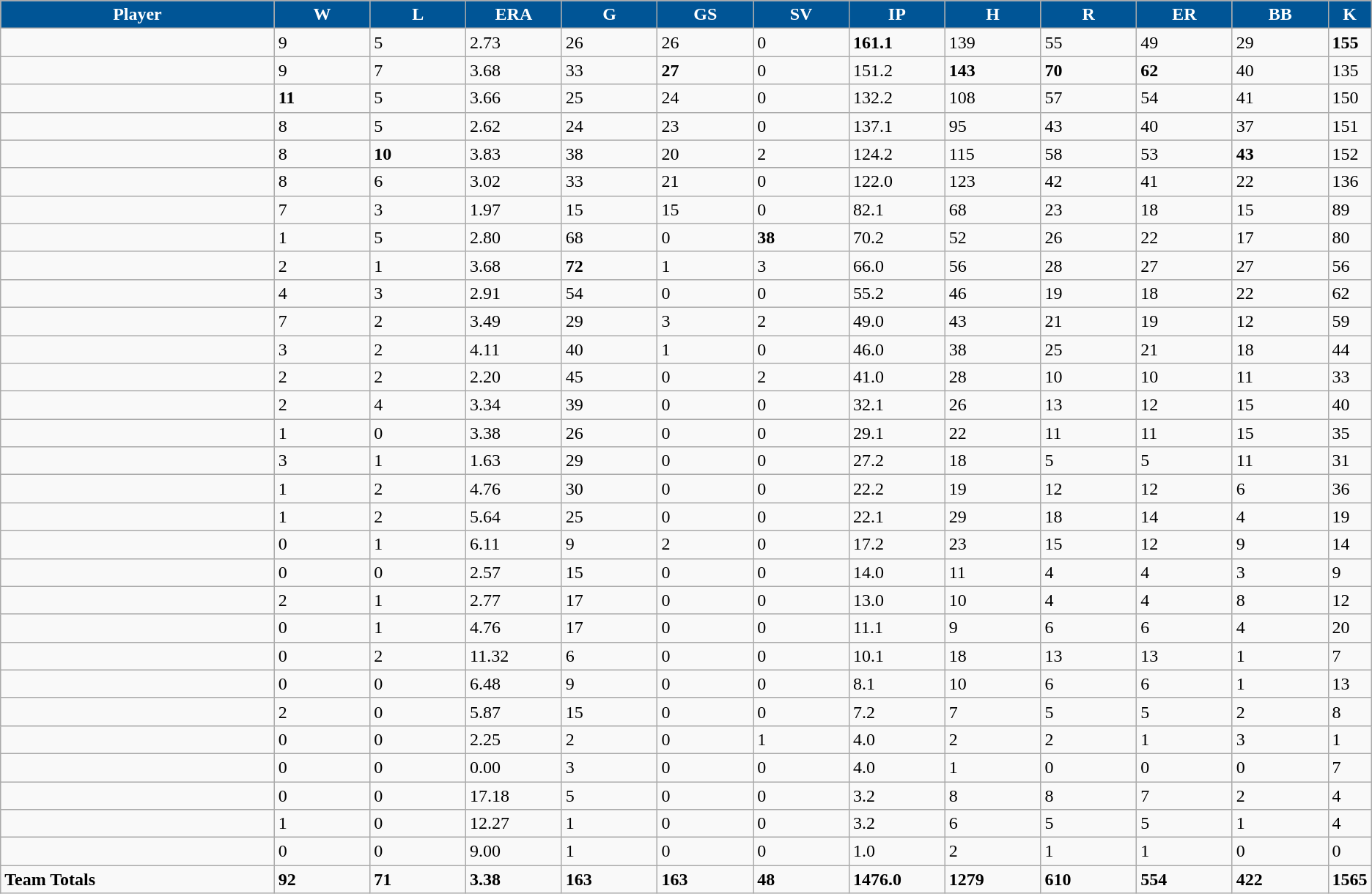<table class="wikitable sortable">
<tr>
<th style="background:#005596; color:#FFF; width:20%;">Player</th>
<th style="background:#005596; color:#FFF; width:7%;">W</th>
<th style="background:#005596; color:#FFF; width:7%;">L</th>
<th style="background:#005596; color:#FFF; width:7%;">ERA</th>
<th style="background:#005596; color:#FFF; width:7%;">G</th>
<th style="background:#005596; color:#FFF; width:7%;">GS</th>
<th style="background:#005596; color:#FFF; width:7%;">SV</th>
<th style="background:#005596; color:#FFF; width:7%;">IP</th>
<th style="background:#005596; color:#FFF; width:7%;">H</th>
<th style="background:#005596; color:#FFF; width:7%;">R</th>
<th style="background:#005596; color:#FFF; width:7%;">ER</th>
<th style="background:#005596; color:#FFF; width:7%;">BB</th>
<th style="background:#005596; color:#FFF; width:7%;">K</th>
</tr>
<tr>
<td></td>
<td>9</td>
<td>5</td>
<td>2.73</td>
<td>26</td>
<td>26</td>
<td>0</td>
<td><strong>161.1</strong></td>
<td>139</td>
<td>55</td>
<td>49</td>
<td>29</td>
<td><strong>155</strong></td>
</tr>
<tr>
<td></td>
<td>9</td>
<td>7</td>
<td>3.68</td>
<td>33</td>
<td><strong>27</strong></td>
<td>0</td>
<td>151.2</td>
<td><strong>143</strong></td>
<td><strong>70</strong></td>
<td><strong>62</strong></td>
<td>40</td>
<td>135</td>
</tr>
<tr>
<td></td>
<td><strong>11</strong></td>
<td>5</td>
<td>3.66</td>
<td>25</td>
<td>24</td>
<td>0</td>
<td>132.2</td>
<td>108</td>
<td>57</td>
<td>54</td>
<td>41</td>
<td>150</td>
</tr>
<tr>
<td></td>
<td>8</td>
<td>5</td>
<td>2.62</td>
<td>24</td>
<td>23</td>
<td>0</td>
<td>137.1</td>
<td>95</td>
<td>43</td>
<td>40</td>
<td>37</td>
<td>151</td>
</tr>
<tr>
<td></td>
<td>8</td>
<td><strong>10</strong></td>
<td>3.83</td>
<td>38</td>
<td>20</td>
<td>2</td>
<td>124.2</td>
<td>115</td>
<td>58</td>
<td>53</td>
<td><strong>43</strong></td>
<td>152</td>
</tr>
<tr>
<td></td>
<td>8</td>
<td>6</td>
<td>3.02</td>
<td>33</td>
<td>21</td>
<td>0</td>
<td>122.0</td>
<td>123</td>
<td>42</td>
<td>41</td>
<td>22</td>
<td>136</td>
</tr>
<tr>
<td></td>
<td>7</td>
<td>3</td>
<td>1.97</td>
<td>15</td>
<td>15</td>
<td>0</td>
<td>82.1</td>
<td>68</td>
<td>23</td>
<td>18</td>
<td>15</td>
<td>89</td>
</tr>
<tr>
<td></td>
<td>1</td>
<td>5</td>
<td>2.80</td>
<td>68</td>
<td>0</td>
<td><strong>38</strong></td>
<td>70.2</td>
<td>52</td>
<td>26</td>
<td>22</td>
<td>17</td>
<td>80</td>
</tr>
<tr>
<td></td>
<td>2</td>
<td>1</td>
<td>3.68</td>
<td><strong>72</strong></td>
<td>1</td>
<td>3</td>
<td>66.0</td>
<td>56</td>
<td>28</td>
<td>27</td>
<td>27</td>
<td>56</td>
</tr>
<tr>
<td></td>
<td>4</td>
<td>3</td>
<td>2.91</td>
<td>54</td>
<td>0</td>
<td>0</td>
<td>55.2</td>
<td>46</td>
<td>19</td>
<td>18</td>
<td>22</td>
<td>62</td>
</tr>
<tr>
<td></td>
<td>7</td>
<td>2</td>
<td>3.49</td>
<td>29</td>
<td>3</td>
<td>2</td>
<td>49.0</td>
<td>43</td>
<td>21</td>
<td>19</td>
<td>12</td>
<td>59</td>
</tr>
<tr>
<td></td>
<td>3</td>
<td>2</td>
<td>4.11</td>
<td>40</td>
<td>1</td>
<td>0</td>
<td>46.0</td>
<td>38</td>
<td>25</td>
<td>21</td>
<td>18</td>
<td>44</td>
</tr>
<tr>
<td></td>
<td>2</td>
<td>2</td>
<td>2.20</td>
<td>45</td>
<td>0</td>
<td>2</td>
<td>41.0</td>
<td>28</td>
<td>10</td>
<td>10</td>
<td>11</td>
<td>33</td>
</tr>
<tr>
<td></td>
<td>2</td>
<td>4</td>
<td>3.34</td>
<td>39</td>
<td>0</td>
<td>0</td>
<td>32.1</td>
<td>26</td>
<td>13</td>
<td>12</td>
<td>15</td>
<td>40</td>
</tr>
<tr>
<td></td>
<td>1</td>
<td>0</td>
<td>3.38</td>
<td>26</td>
<td>0</td>
<td>0</td>
<td>29.1</td>
<td>22</td>
<td>11</td>
<td>11</td>
<td>15</td>
<td>35</td>
</tr>
<tr>
<td></td>
<td>3</td>
<td>1</td>
<td>1.63</td>
<td>29</td>
<td>0</td>
<td>0</td>
<td>27.2</td>
<td>18</td>
<td>5</td>
<td>5</td>
<td>11</td>
<td>31</td>
</tr>
<tr>
<td></td>
<td>1</td>
<td>2</td>
<td>4.76</td>
<td>30</td>
<td>0</td>
<td>0</td>
<td>22.2</td>
<td>19</td>
<td>12</td>
<td>12</td>
<td>6</td>
<td>36</td>
</tr>
<tr>
<td></td>
<td>1</td>
<td>2</td>
<td>5.64</td>
<td>25</td>
<td>0</td>
<td>0</td>
<td>22.1</td>
<td>29</td>
<td>18</td>
<td>14</td>
<td>4</td>
<td>19</td>
</tr>
<tr>
<td></td>
<td>0</td>
<td>1</td>
<td>6.11</td>
<td>9</td>
<td>2</td>
<td>0</td>
<td>17.2</td>
<td>23</td>
<td>15</td>
<td>12</td>
<td>9</td>
<td>14</td>
</tr>
<tr>
<td></td>
<td>0</td>
<td>0</td>
<td>2.57</td>
<td>15</td>
<td>0</td>
<td>0</td>
<td>14.0</td>
<td>11</td>
<td>4</td>
<td>4</td>
<td>3</td>
<td>9</td>
</tr>
<tr>
<td></td>
<td>2</td>
<td>1</td>
<td>2.77</td>
<td>17</td>
<td>0</td>
<td>0</td>
<td>13.0</td>
<td>10</td>
<td>4</td>
<td>4</td>
<td>8</td>
<td>12</td>
</tr>
<tr>
<td></td>
<td>0</td>
<td>1</td>
<td>4.76</td>
<td>17</td>
<td>0</td>
<td>0</td>
<td>11.1</td>
<td>9</td>
<td>6</td>
<td>6</td>
<td>4</td>
<td>20</td>
</tr>
<tr>
<td></td>
<td>0</td>
<td>2</td>
<td>11.32</td>
<td>6</td>
<td>0</td>
<td>0</td>
<td>10.1</td>
<td>18</td>
<td>13</td>
<td>13</td>
<td>1</td>
<td>7</td>
</tr>
<tr>
<td></td>
<td>0</td>
<td>0</td>
<td>6.48</td>
<td>9</td>
<td>0</td>
<td>0</td>
<td>8.1</td>
<td>10</td>
<td>6</td>
<td>6</td>
<td>1</td>
<td>13</td>
</tr>
<tr>
<td></td>
<td>2</td>
<td>0</td>
<td>5.87</td>
<td>15</td>
<td>0</td>
<td>0</td>
<td>7.2</td>
<td>7</td>
<td>5</td>
<td>5</td>
<td>2</td>
<td>8</td>
</tr>
<tr>
<td></td>
<td>0</td>
<td>0</td>
<td>2.25</td>
<td>2</td>
<td>0</td>
<td>1</td>
<td>4.0</td>
<td>2</td>
<td>2</td>
<td>1</td>
<td>3</td>
<td>1</td>
</tr>
<tr>
<td></td>
<td>0</td>
<td>0</td>
<td>0.00</td>
<td>3</td>
<td>0</td>
<td>0</td>
<td>4.0</td>
<td>1</td>
<td>0</td>
<td>0</td>
<td>0</td>
<td>7</td>
</tr>
<tr>
<td></td>
<td>0</td>
<td>0</td>
<td>17.18</td>
<td>5</td>
<td>0</td>
<td>0</td>
<td>3.2</td>
<td>8</td>
<td>8</td>
<td>7</td>
<td>2</td>
<td>4</td>
</tr>
<tr>
<td></td>
<td>1</td>
<td>0</td>
<td>12.27</td>
<td>1</td>
<td>0</td>
<td>0</td>
<td>3.2</td>
<td>6</td>
<td>5</td>
<td>5</td>
<td>1</td>
<td>4</td>
</tr>
<tr>
<td></td>
<td>0</td>
<td>0</td>
<td>9.00</td>
<td>1</td>
<td>0</td>
<td>0</td>
<td>1.0</td>
<td>2</td>
<td>1</td>
<td>1</td>
<td>0</td>
<td>0</td>
</tr>
<tr>
<td><strong>Team Totals</strong></td>
<td><strong>92</strong></td>
<td><strong>71</strong></td>
<td><strong>3.38</strong></td>
<td><strong>163</strong></td>
<td><strong>163</strong></td>
<td><strong>48</strong></td>
<td><strong>1476.0</strong></td>
<td><strong>1279</strong></td>
<td><strong>610</strong></td>
<td><strong>554</strong></td>
<td><strong>422</strong></td>
<td><strong>1565</strong></td>
</tr>
</table>
